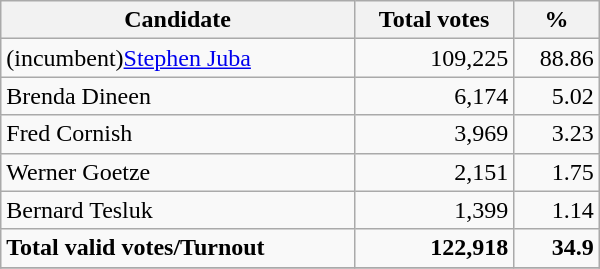<table class="wikitable" width="400">
<tr>
<th align="left">Candidate</th>
<th align="right">Total votes</th>
<th align="right">%</th>
</tr>
<tr>
<td align="left">(incumbent)<a href='#'>Stephen Juba</a></td>
<td align="right">109,225</td>
<td align="right">88.86</td>
</tr>
<tr>
<td align="left">Brenda Dineen</td>
<td align="right">6,174</td>
<td align="right">5.02</td>
</tr>
<tr>
<td align="left">Fred Cornish</td>
<td align="right">3,969</td>
<td align="right">3.23</td>
</tr>
<tr>
<td align="left">Werner Goetze</td>
<td align="right">2,151</td>
<td align="right">1.75</td>
</tr>
<tr>
<td align="left">Bernard Tesluk</td>
<td align="right">1,399</td>
<td align="right">1.14</td>
</tr>
<tr>
<td align="left"><strong>Total valid votes/Turnout</strong></td>
<td align="right"><strong>122,918</strong></td>
<td align="right"><strong>34.9</strong></td>
</tr>
<tr>
</tr>
</table>
